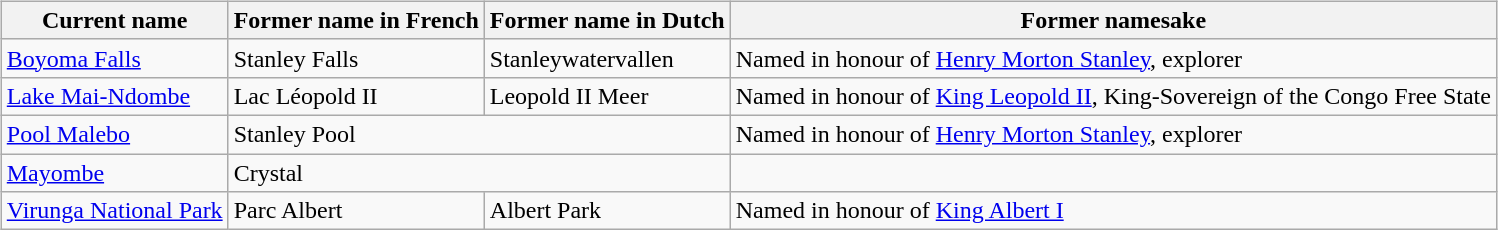<table>
<tr valign="top">
<td><br><table class="wikitable">
<tr>
<th>Current name</th>
<th>Former name in French</th>
<th>Former name in Dutch</th>
<th>Former namesake</th>
</tr>
<tr>
<td><a href='#'>Boyoma Falls</a></td>
<td>Stanley Falls</td>
<td>Stanleywatervallen</td>
<td>Named in honour of <a href='#'>Henry Morton Stanley</a>, explorer</td>
</tr>
<tr>
<td><a href='#'>Lake Mai-Ndombe</a></td>
<td>Lac Léopold II</td>
<td>Leopold II Meer</td>
<td>Named in honour of <a href='#'>King Leopold II</a>, King-Sovereign of the Congo Free State</td>
</tr>
<tr>
<td><a href='#'>Pool Malebo</a></td>
<td colspan="2">Stanley Pool</td>
<td>Named in honour of <a href='#'>Henry Morton Stanley</a>, explorer</td>
</tr>
<tr>
<td><a href='#'>Mayombe</a></td>
<td colspan="2">Crystal</td>
<td></td>
</tr>
<tr>
<td><a href='#'>Virunga National Park</a></td>
<td>Parc Albert</td>
<td>Albert Park</td>
<td>Named in honour of <a href='#'>King Albert I</a></td>
</tr>
</table>
</td>
</tr>
</table>
